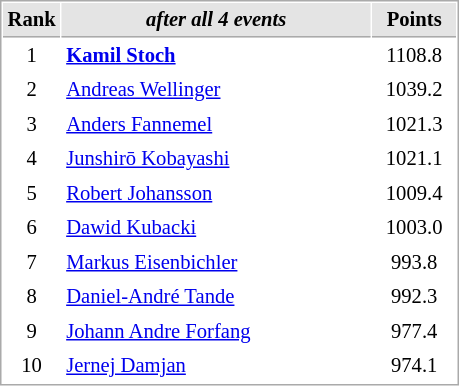<table cellspacing="1" cellpadding="3" style="border:1px solid #AAAAAA;font-size:86%">
<tr style="background-color: #E4E4E4;">
<th style="border-bottom:1px solid #AAAAAA; width: 10px;">Rank</th>
<th style="border-bottom:1px solid #AAAAAA; width: 200px;"><em>after all 4 events</em></th>
<th style="border-bottom:1px solid #AAAAAA; width: 50px;">Points</th>
</tr>
<tr>
<td align=center>1</td>
<td><strong> <a href='#'>Kamil Stoch</a></strong></td>
<td align=center>1108.8</td>
</tr>
<tr>
<td align=center>2</td>
<td> <a href='#'>Andreas Wellinger</a></td>
<td align=center>1039.2</td>
</tr>
<tr>
<td align=center>3</td>
<td> <a href='#'>Anders Fannemel</a></td>
<td align=center>1021.3</td>
</tr>
<tr>
<td align=center>4</td>
<td> <a href='#'>Junshirō Kobayashi</a></td>
<td align=center>1021.1</td>
</tr>
<tr>
<td align=center>5</td>
<td> <a href='#'>Robert Johansson</a></td>
<td align=center>1009.4</td>
</tr>
<tr>
<td align=center>6</td>
<td> <a href='#'>Dawid Kubacki</a></td>
<td align=center>1003.0</td>
</tr>
<tr>
<td align=center>7</td>
<td> <a href='#'>Markus Eisenbichler</a></td>
<td align=center>993.8</td>
</tr>
<tr>
<td align=center>8</td>
<td> <a href='#'>Daniel-André Tande</a></td>
<td align=center>992.3</td>
</tr>
<tr>
<td align=center>9</td>
<td> <a href='#'>Johann Andre Forfang</a></td>
<td align=center>977.4</td>
</tr>
<tr>
<td align=center>10</td>
<td> <a href='#'>Jernej Damjan</a></td>
<td align=center>974.1</td>
</tr>
</table>
